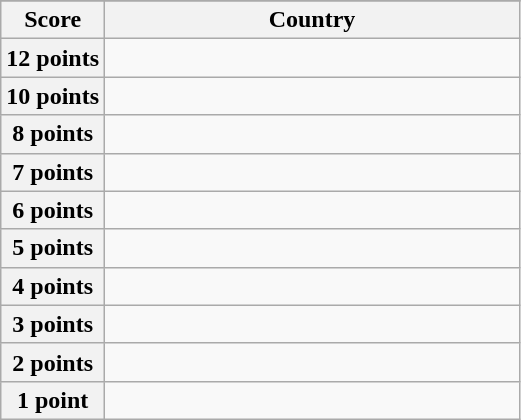<table class="wikitable">
<tr>
</tr>
<tr>
<th scope="col" width="20%">Score</th>
<th scope="col">Country</th>
</tr>
<tr>
<th scope="row">12 points</th>
<td></td>
</tr>
<tr>
<th scope="row">10 points</th>
<td></td>
</tr>
<tr>
<th scope="row">8 points</th>
<td></td>
</tr>
<tr>
<th scope="row">7 points</th>
<td></td>
</tr>
<tr>
<th scope="row">6 points</th>
<td></td>
</tr>
<tr>
<th scope="row">5 points</th>
<td></td>
</tr>
<tr>
<th scope="row">4 points</th>
<td></td>
</tr>
<tr>
<th scope="row">3 points</th>
<td></td>
</tr>
<tr>
<th scope="row">2 points</th>
<td></td>
</tr>
<tr>
<th scope="row">1 point</th>
<td></td>
</tr>
</table>
